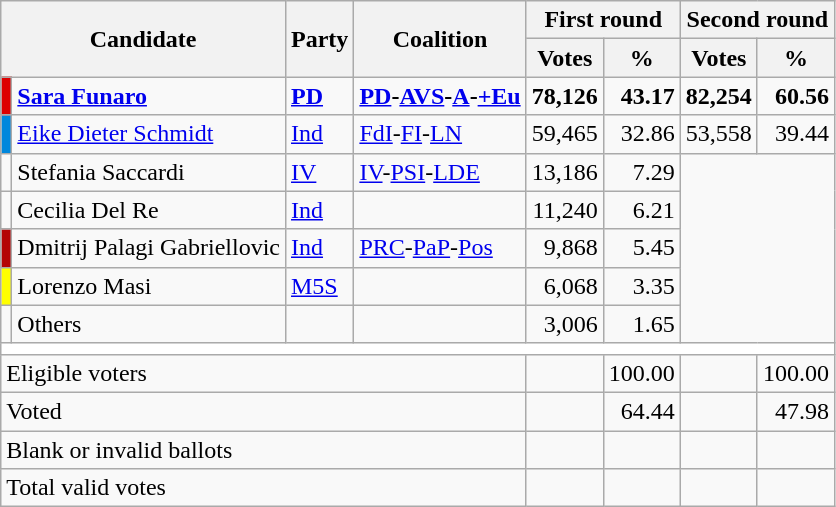<table class="wikitable centre">
<tr>
<th scope="col" rowspan=2 colspan=2>Candidate</th>
<th scope="col" rowspan=2 colspan=1>Party</th>
<th scope="col" rowspan=2 colspan=1>Coalition</th>
<th scope="col" colspan=2>First round</th>
<th scope="col" colspan=2>Second round</th>
</tr>
<tr>
<th scope="col">Votes</th>
<th scope="col">%</th>
<th scope="col">Votes</th>
<th scope="col">%</th>
</tr>
<tr>
<td bgcolor="#dd0000"></td>
<td><strong><a href='#'>Sara Funaro</a></strong></td>
<td><strong><a href='#'>PD</a></strong></td>
<td><strong><a href='#'>PD</a>-<a href='#'>AVS</a>-<a href='#'>A</a>-<a href='#'>+Eu</a></strong></td>
<td style="text-align: right"><strong>78,126</strong></td>
<td style="text-align: right"><strong>43.17</strong></td>
<td style="text-align: right"><strong>82,254</strong></td>
<td style="text-align: right"><strong>60.56</strong></td>
</tr>
<tr>
<td bgcolor="#0087DC"></td>
<td><a href='#'>Eike Dieter Schmidt</a></td>
<td><a href='#'>Ind</a></td>
<td><a href='#'>FdI</a>-<a href='#'>FI</a>-<a href='#'>LN</a></td>
<td style="text-align: right">59,465</td>
<td style="text-align: right">32.86</td>
<td style="text-align: right">53,558</td>
<td style="text-align: right">39.44</td>
</tr>
<tr>
<td bgcolor=></td>
<td>Stefania Saccardi</td>
<td><a href='#'>IV</a></td>
<td><a href='#'>IV</a>-<a href='#'>PSI</a>-<a href='#'>LDE</a></td>
<td style="text-align: right">13,186</td>
<td style="text-align: right">7.29</td>
</tr>
<tr>
<td bgcolor=></td>
<td>Cecilia Del Re</td>
<td><a href='#'>Ind</a></td>
<td></td>
<td style="text-align: right">11,240</td>
<td style="text-align: right">6.21</td>
</tr>
<tr>
<td bgcolor="#B40404"></td>
<td>Dmitrij Palagi Gabriellovic</td>
<td><a href='#'>Ind</a></td>
<td><a href='#'>PRC</a>-<a href='#'>PaP</a>-<a href='#'>Pos</a></td>
<td style="text-align: right">9,868</td>
<td style="text-align: right">5.45</td>
</tr>
<tr>
<td bgcolor="yellow"></td>
<td>Lorenzo Masi</td>
<td><a href='#'>M5S</a></td>
<td></td>
<td style="text-align: right">6,068</td>
<td style="text-align: right">3.35</td>
</tr>
<tr>
<td bgcolor=""></td>
<td>Others</td>
<td></td>
<td></td>
<td style="text-align: right">3,006</td>
<td style="text-align: right">1.65</td>
</tr>
<tr bgcolor=white>
<td colspan=8></td>
</tr>
<tr>
<td colspan=4>Eligible voters</td>
<td style="text-align: right"></td>
<td style="text-align: right">100.00</td>
<td style="text-align: right"></td>
<td style="text-align: right">100.00</td>
</tr>
<tr>
<td colspan=4>Voted</td>
<td style="text-align: right"></td>
<td style="text-align: right">64.44</td>
<td style="text-align: right"></td>
<td style="text-align: right">47.98</td>
</tr>
<tr>
<td colspan=4>Blank or invalid ballots</td>
<td style="text-align: right"></td>
<td style="text-align: right"></td>
<td style="text-align: right"></td>
<td style="text-align: right"></td>
</tr>
<tr>
<td colspan=4>Total valid votes</td>
<td style="text-align: right"></td>
<td style="text-align: right"></td>
<td style="text-align: right"></td>
<td style="text-align: right"></td>
</tr>
</table>
